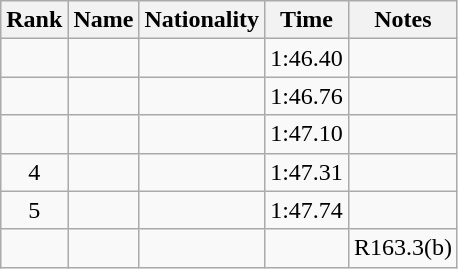<table class="wikitable sortable" style="text-align:center">
<tr>
<th>Rank</th>
<th>Name</th>
<th>Nationality</th>
<th>Time</th>
<th>Notes</th>
</tr>
<tr>
<td></td>
<td align=left></td>
<td align=left></td>
<td>1:46.40</td>
<td></td>
</tr>
<tr>
<td></td>
<td align=left></td>
<td align=left></td>
<td>1:46.76</td>
<td></td>
</tr>
<tr>
<td></td>
<td align=left></td>
<td align=left></td>
<td>1:47.10</td>
<td></td>
</tr>
<tr>
<td>4</td>
<td align=left></td>
<td align=left></td>
<td>1:47.31</td>
<td></td>
</tr>
<tr>
<td>5</td>
<td align=left></td>
<td align=left></td>
<td>1:47.74</td>
<td></td>
</tr>
<tr>
<td></td>
<td align=left></td>
<td align=left></td>
<td></td>
<td>R163.3(b)</td>
</tr>
</table>
